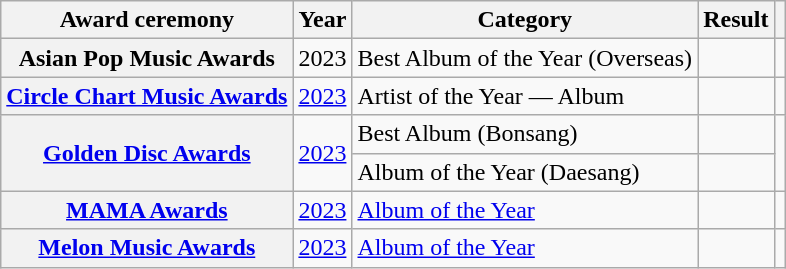<table class="wikitable plainrowheaders" style="text-align:center">
<tr>
<th scope="col">Award ceremony</th>
<th scope="col">Year</th>
<th scope="col">Category</th>
<th scope="col">Result</th>
<th scope="col" class="unsortable"></th>
</tr>
<tr>
<th scope="row">Asian Pop Music Awards</th>
<td>2023</td>
<td style="text-align:left">Best Album of the Year (Overseas)</td>
<td></td>
<td></td>
</tr>
<tr>
<th scope="row"><a href='#'>Circle Chart Music Awards</a></th>
<td><a href='#'>2023</a></td>
<td style="text-align:left">Artist of the Year — Album</td>
<td></td>
<td></td>
</tr>
<tr>
<th scope="row" rowspan="2"><a href='#'>Golden Disc Awards</a></th>
<td rowspan="2"><a href='#'>2023</a></td>
<td style="text-align:left">Best Album (Bonsang)</td>
<td></td>
<td rowspan="2"></td>
</tr>
<tr>
<td style="text-align:left">Album of the Year (Daesang)</td>
<td></td>
</tr>
<tr>
<th scope="row"><a href='#'>MAMA Awards</a></th>
<td><a href='#'>2023</a></td>
<td style="text-align:left"><a href='#'>Album of the Year</a></td>
<td></td>
<td></td>
</tr>
<tr>
<th scope="row"><a href='#'>Melon Music Awards</a></th>
<td><a href='#'>2023</a></td>
<td style="text-align:left"><a href='#'>Album of the Year</a></td>
<td></td>
<td></td>
</tr>
</table>
